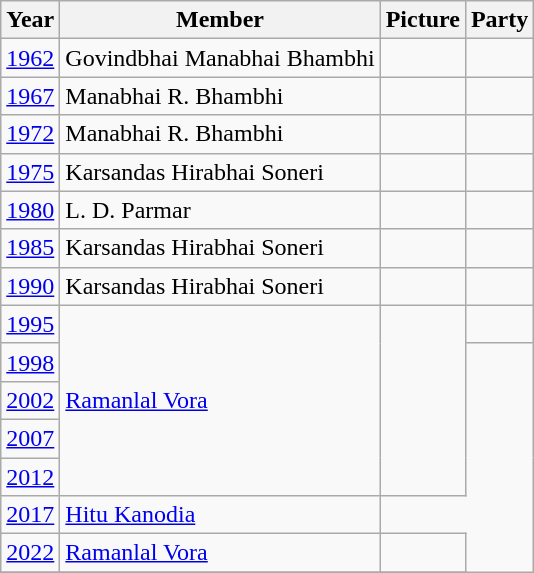<table class="wikitable sortable">
<tr>
<th>Year</th>
<th>Member</th>
<th>Picture</th>
<th colspan="2">Party</th>
</tr>
<tr>
<td><a href='#'>1962</a></td>
<td>Govindbhai Manabhai Bhambhi</td>
<td></td>
<td></td>
</tr>
<tr>
<td><a href='#'>1967</a></td>
<td>Manabhai R. Bhambhi</td>
<td></td>
<td></td>
</tr>
<tr>
<td><a href='#'>1972</a></td>
<td>Manabhai R. Bhambhi</td>
<td></td>
<td></td>
</tr>
<tr>
<td><a href='#'>1975</a></td>
<td>Karsandas Hirabhai Soneri</td>
<td></td>
<td></td>
</tr>
<tr>
<td><a href='#'>1980</a></td>
<td>L. D. Parmar</td>
<td></td>
<td></td>
</tr>
<tr>
<td><a href='#'>1985</a></td>
<td>Karsandas Hirabhai Soneri</td>
<td></td>
<td></td>
</tr>
<tr>
<td><a href='#'>1990</a></td>
<td>Karsandas Hirabhai Soneri</td>
<td></td>
<td></td>
</tr>
<tr>
<td><a href='#'>1995</a></td>
<td rowspan=5><a href='#'>Ramanlal Vora</a></td>
<td rowspan=5></td>
<td></td>
</tr>
<tr>
<td><a href='#'>1998</a></td>
</tr>
<tr>
<td><a href='#'>2002</a></td>
</tr>
<tr>
<td><a href='#'>2007</a></td>
</tr>
<tr>
<td><a href='#'>2012</a></td>
</tr>
<tr>
<td><a href='#'>2017</a></td>
<td><a href='#'>Hitu Kanodia</a></td>
</tr>
<tr>
<td><a href='#'>2022</a></td>
<td><a href='#'>Ramanlal Vora</a></td>
<td></td>
</tr>
<tr>
</tr>
</table>
